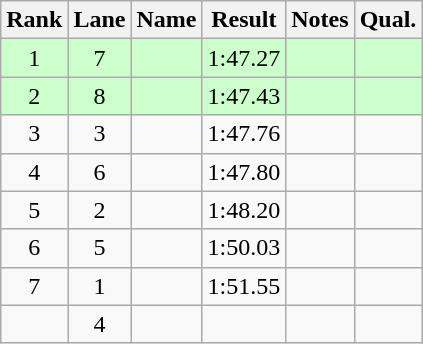<table class="wikitable sortable" style="text-align:center">
<tr>
<th>Rank</th>
<th>Lane</th>
<th>Name</th>
<th>Result</th>
<th>Notes</th>
<th>Qual.</th>
</tr>
<tr bgcolor=ccffcc>
<td>1</td>
<td>7</td>
<td align="left"></td>
<td>1:47.27</td>
<td></td>
<td></td>
</tr>
<tr bgcolor=ccffcc>
<td>2</td>
<td>8</td>
<td align="left"></td>
<td>1:47.43</td>
<td></td>
<td></td>
</tr>
<tr>
<td>3</td>
<td>3</td>
<td align="left"></td>
<td>1:47.76</td>
<td></td>
<td></td>
</tr>
<tr>
<td>4</td>
<td>6</td>
<td align="left"></td>
<td>1:47.80</td>
<td></td>
<td></td>
</tr>
<tr>
<td>5</td>
<td>2</td>
<td align="left"></td>
<td>1:48.20</td>
<td></td>
<td></td>
</tr>
<tr>
<td>6</td>
<td>5</td>
<td align="left"></td>
<td>1:50.03</td>
<td></td>
<td></td>
</tr>
<tr>
<td>7</td>
<td>1</td>
<td align="left"></td>
<td>1:51.55</td>
<td></td>
<td></td>
</tr>
<tr>
<td></td>
<td>4</td>
<td align="left"></td>
<td></td>
<td></td>
<td></td>
</tr>
</table>
